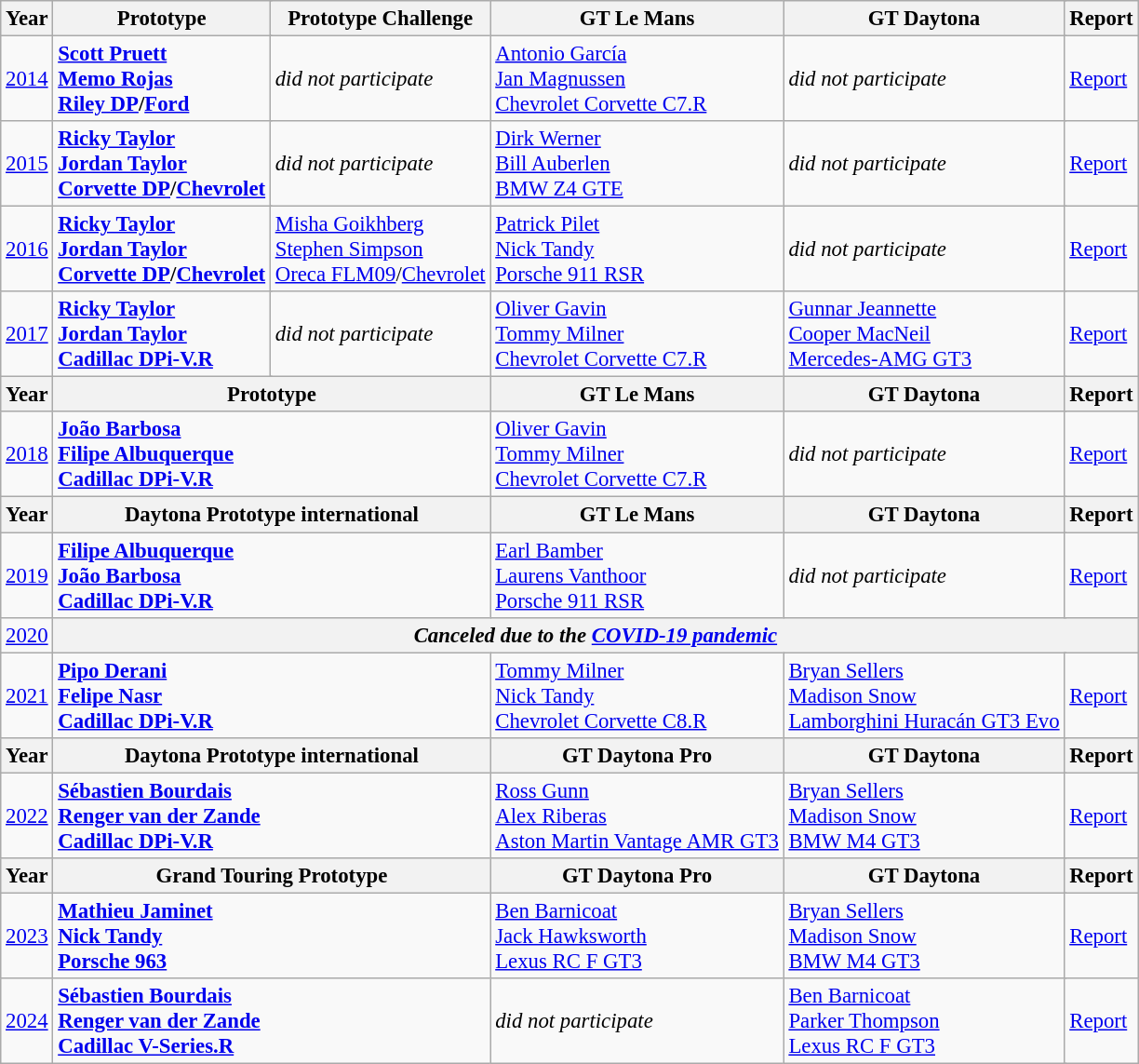<table class="wikitable" style="font-size: 95%;">
<tr>
<th>Year</th>
<th colspan="3">Prototype</th>
<th colspan="2">Prototype Challenge</th>
<th colspan="2">GT Le Mans</th>
<th colspan="2">GT Daytona</th>
<th>Report</th>
</tr>
<tr>
<td align=center><a href='#'>2014</a></td>
<td colspan="3"><strong> <a href='#'>Scott Pruett</a><br> <a href='#'>Memo Rojas</a><br><a href='#'>Riley DP</a>/<a href='#'>Ford</a></strong></td>
<td colspan="2"><em>did not participate</em></td>
<td colspan="2"> <a href='#'>Antonio García</a><br> <a href='#'>Jan Magnussen</a><br><a href='#'>Chevrolet Corvette C7.R</a></td>
<td colspan="2"><em>did not participate</em></td>
<td><a href='#'>Report</a></td>
</tr>
<tr>
<td align=center><a href='#'>2015</a></td>
<td colspan="3"><strong> <a href='#'>Ricky Taylor</a><br> <a href='#'>Jordan Taylor</a><br><a href='#'>Corvette DP</a>/<a href='#'>Chevrolet</a></strong></td>
<td colspan="2"><em>did not participate</em></td>
<td colspan="2"> <a href='#'>Dirk Werner</a><br> <a href='#'>Bill Auberlen</a><br><a href='#'>BMW Z4 GTE</a></td>
<td colspan="2"><em>did not participate</em></td>
<td><a href='#'>Report</a></td>
</tr>
<tr>
<td align=center><a href='#'>2016</a></td>
<td colspan="3"><strong> <a href='#'>Ricky Taylor</a><br> <a href='#'>Jordan Taylor</a><br><a href='#'>Corvette DP</a>/<a href='#'>Chevrolet</a></strong></td>
<td colspan="2"> <a href='#'>Misha Goikhberg</a><br> <a href='#'>Stephen Simpson</a><br><a href='#'>Oreca FLM09</a>/<a href='#'>Chevrolet</a></td>
<td colspan="2"> <a href='#'>Patrick Pilet</a><br> <a href='#'>Nick Tandy</a><br><a href='#'>Porsche 911 RSR</a></td>
<td colspan="2"><em>did not participate</em></td>
<td><a href='#'>Report</a></td>
</tr>
<tr>
<td align=center><a href='#'>2017</a></td>
<td colspan="3"><strong> <a href='#'>Ricky Taylor</a><br> <a href='#'>Jordan Taylor</a><br> <a href='#'>Cadillac DPi-V.R</a></strong></td>
<td colspan="2"><em>did not participate</em></td>
<td colspan="2"> <a href='#'>Oliver Gavin</a><br> <a href='#'>Tommy Milner</a><br><a href='#'>Chevrolet Corvette C7.R</a></td>
<td colspan="2"> <a href='#'>Gunnar Jeannette</a><br> <a href='#'>Cooper MacNeil</a><br><a href='#'>Mercedes-AMG GT3</a></td>
<td><a href='#'>Report</a></td>
</tr>
<tr>
<th>Year</th>
<th colspan="5">Prototype</th>
<th colspan="2">GT Le Mans</th>
<th colspan="2">GT Daytona</th>
<th>Report</th>
</tr>
<tr>
<td align=center><a href='#'>2018</a></td>
<td colspan="5"><strong> <a href='#'>João Barbosa</a><br> <a href='#'>Filipe Albuquerque</a><br> <a href='#'>Cadillac DPi-V.R</a></strong></td>
<td colspan="2"> <a href='#'>Oliver Gavin</a><br> <a href='#'>Tommy Milner</a><br><a href='#'>Chevrolet Corvette C7.R</a></td>
<td colspan="2"><em>did not participate</em></td>
<td><a href='#'>Report</a></td>
</tr>
<tr>
<th>Year</th>
<th colspan="5">Daytona Prototype international</th>
<th colspan="2">GT Le Mans</th>
<th colspan="2">GT Daytona</th>
<th>Report</th>
</tr>
<tr>
<td align=center><a href='#'>2019</a></td>
<td colspan="5"><strong> <a href='#'>Filipe Albuquerque</a><br> <a href='#'>João Barbosa</a><br><a href='#'>Cadillac DPi-V.R</a></strong></td>
<td colspan="2"> <a href='#'>Earl Bamber</a><br> <a href='#'>Laurens Vanthoor</a><br><a href='#'>Porsche 911 RSR</a></td>
<td colspan="2"><em>did not participate</em></td>
<td><a href='#'>Report</a></td>
</tr>
<tr>
<td align=center><a href='#'>2020</a></td>
<th colspan="11"><em>Canceled due to the <a href='#'>COVID-19 pandemic</a></em></th>
</tr>
<tr>
<td align=center><a href='#'>2021</a></td>
<td colspan="5"><strong> <a href='#'>Pipo Derani</a><br> <a href='#'>Felipe Nasr</a><br><a href='#'>Cadillac DPi-V.R</a></strong></td>
<td colspan="2"> <a href='#'>Tommy Milner</a><br> <a href='#'>Nick Tandy</a><br><a href='#'>Chevrolet Corvette C8.R</a></td>
<td colspan="2"> <a href='#'>Bryan Sellers</a><br> <a href='#'>Madison Snow</a><br><a href='#'>Lamborghini Huracán GT3 Evo</a></td>
<td><a href='#'>Report</a></td>
</tr>
<tr>
<th>Year</th>
<th colspan="5">Daytona Prototype international</th>
<th colspan="2">GT Daytona Pro</th>
<th colspan="2">GT Daytona</th>
<th>Report</th>
</tr>
<tr>
<td align=center><a href='#'>2022</a></td>
<td colspan="5"><strong> <a href='#'>Sébastien Bourdais</a><br> <a href='#'>Renger van der Zande</a><br><a href='#'>Cadillac DPi-V.R</a></strong></td>
<td colspan="2"> <a href='#'>Ross Gunn</a><br> <a href='#'>Alex Riberas</a><br><a href='#'>Aston Martin Vantage AMR GT3</a></td>
<td colspan="2"> <a href='#'>Bryan Sellers</a><br> <a href='#'>Madison Snow</a><br><a href='#'>BMW M4 GT3</a></td>
<td><a href='#'>Report</a></td>
</tr>
<tr>
<th>Year</th>
<th colspan="5">Grand Touring Prototype</th>
<th colspan="2">GT Daytona Pro</th>
<th colspan="2">GT Daytona</th>
<th>Report</th>
</tr>
<tr>
<td align=center><a href='#'>2023</a></td>
<td colspan="5"><strong> <a href='#'>Mathieu Jaminet</a><br> <a href='#'>Nick Tandy</a><br><a href='#'>Porsche 963</a></strong></td>
<td colspan="2"> <a href='#'>Ben Barnicoat</a><br> <a href='#'>Jack Hawksworth</a><br><a href='#'>Lexus RC F GT3</a></td>
<td colspan="2"> <a href='#'>Bryan Sellers</a><br> <a href='#'>Madison Snow</a><br><a href='#'>BMW M4 GT3</a></td>
<td><a href='#'>Report</a></td>
</tr>
<tr>
<td align=center><a href='#'>2024</a></td>
<td colspan="5"><strong> <a href='#'>Sébastien Bourdais</a><br> <a href='#'>Renger van der Zande</a><br><a href='#'>Cadillac V-Series.R</a></strong></td>
<td colspan="2"><em>did not participate</em></td>
<td colspan="2"> <a href='#'>Ben Barnicoat</a><br> <a href='#'>Parker Thompson</a><br><a href='#'>Lexus RC F GT3</a></td>
<td><a href='#'>Report</a></td>
</tr>
</table>
